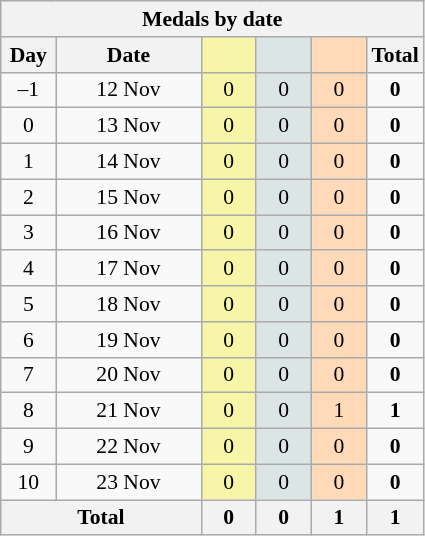<table class="wikitable" style="font-size:90%; text-align:center;">
<tr style="background:#efefef;">
<th colspan=6><strong>Medals by date</strong></th>
</tr>
<tr>
<th width=30><strong>Day</strong></th>
<th width=90><strong>Date</strong></th>
<th width=30 style="background:#F7F6A8;"></th>
<th width=30 style="background:#DCE5E5;"></th>
<th width=30 style="background:#FFDAB9;"></th>
<th width=30><strong>Total</strong></th>
</tr>
<tr>
<td>–1</td>
<td>12 Nov</td>
<td style="background:#F7F6A8;">0</td>
<td style="background:#DCE5E5;">0</td>
<td style="background:#FFDAB9;">0</td>
<td><strong>0</strong></td>
</tr>
<tr>
<td>0</td>
<td>13 Nov</td>
<td style="background:#F7F6A8;">0</td>
<td style="background:#DCE5E5;">0</td>
<td style="background:#FFDAB9;">0</td>
<td><strong>0</strong></td>
</tr>
<tr>
<td>1</td>
<td>14 Nov</td>
<td style="background:#F7F6A8;">0</td>
<td style="background:#DCE5E5;">0</td>
<td style="background:#FFDAB9;">0</td>
<td><strong>0</strong></td>
</tr>
<tr>
<td>2</td>
<td>15 Nov</td>
<td style="background:#F7F6A8;">0</td>
<td style="background:#DCE5E5;">0</td>
<td style="background:#FFDAB9;">0</td>
<td><strong>0</strong></td>
</tr>
<tr>
<td>3</td>
<td>16 Nov</td>
<td style="background:#F7F6A8;">0</td>
<td style="background:#DCE5E5;">0</td>
<td style="background:#FFDAB9;">0</td>
<td><strong>0</strong></td>
</tr>
<tr>
<td>4</td>
<td>17 Nov</td>
<td style="background:#F7F6A8;">0</td>
<td style="background:#DCE5E5;">0</td>
<td style="background:#FFDAB9;">0</td>
<td><strong>0</strong></td>
</tr>
<tr>
<td>5</td>
<td>18 Nov</td>
<td style="background:#F7F6A8;">0</td>
<td style="background:#DCE5E5;">0</td>
<td style="background:#FFDAB9;">0</td>
<td><strong>0</strong></td>
</tr>
<tr>
<td>6</td>
<td>19 Nov</td>
<td style="background:#F7F6A8;">0</td>
<td style="background:#DCE5E5;">0</td>
<td style="background:#FFDAB9;">0</td>
<td><strong>0</strong></td>
</tr>
<tr>
<td>7</td>
<td>20 Nov</td>
<td style="background:#F7F6A8;">0</td>
<td style="background:#DCE5E5;">0</td>
<td style="background:#FFDAB9;">0</td>
<td><strong>0</strong></td>
</tr>
<tr>
<td>8</td>
<td>21 Nov</td>
<td style="background:#F7F6A8;">0</td>
<td style="background:#DCE5E5;">0</td>
<td style="background:#FFDAB9;">1</td>
<td><strong>1</strong></td>
</tr>
<tr>
<td>9</td>
<td>22 Nov</td>
<td style="background:#F7F6A8;">0</td>
<td style="background:#DCE5E5;">0</td>
<td style="background:#FFDAB9;">0</td>
<td><strong>0</strong></td>
</tr>
<tr>
<td>10</td>
<td>23 Nov</td>
<td style="background:#F7F6A8;">0</td>
<td style="background:#DCE5E5;">0</td>
<td style="background:#FFDAB9;">0</td>
<td><strong>0</strong></td>
</tr>
<tr>
<th colspan="2"><strong>Total</strong></th>
<th><strong>0</strong></th>
<th><strong>0</strong></th>
<th><strong>1</strong></th>
<th><strong>1</strong></th>
</tr>
</table>
